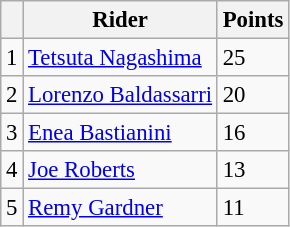<table class="wikitable" style="font-size: 95%;">
<tr>
<th></th>
<th>Rider</th>
<th>Points</th>
</tr>
<tr>
<td align=center>1</td>
<td> <a href='#'>Tetsuta Nagashima</a></td>
<td align=left>25</td>
</tr>
<tr>
<td align=center>2</td>
<td> <a href='#'>Lorenzo Baldassarri</a></td>
<td align=left>20</td>
</tr>
<tr>
<td align=center>3</td>
<td> <a href='#'>Enea Bastianini</a></td>
<td align=left>16</td>
</tr>
<tr>
<td align=center>4</td>
<td> <a href='#'>Joe Roberts</a></td>
<td align=left>13</td>
</tr>
<tr>
<td align=center>5</td>
<td> <a href='#'>Remy Gardner</a></td>
<td align=left>11</td>
</tr>
</table>
